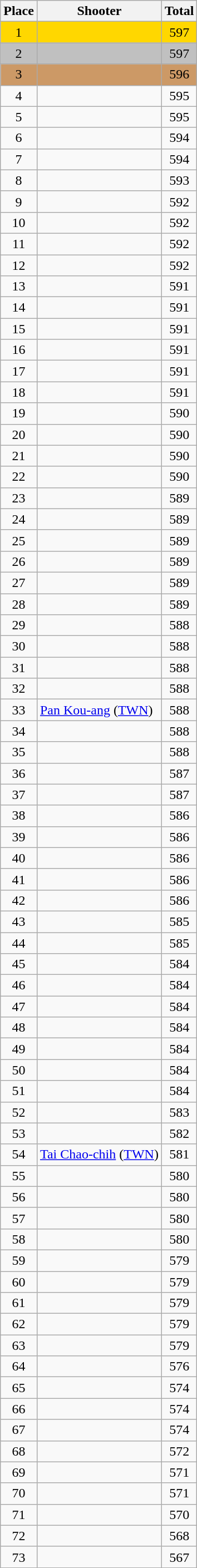<table class=wikitable style="text-align:center">
<tr>
<th>Place</th>
<th>Shooter</th>
<th>Total</th>
</tr>
<tr align=center bgcolor=gold>
<td>1</td>
<td align=left></td>
<td>597</td>
</tr>
<tr align=center bgcolor=silver>
<td>2</td>
<td align=left></td>
<td>597</td>
</tr>
<tr align=center bgcolor=cc9966>
<td>3</td>
<td align=left></td>
<td>596</td>
</tr>
<tr>
<td>4</td>
<td align=left></td>
<td>595</td>
</tr>
<tr>
<td>5</td>
<td align=left></td>
<td>595</td>
</tr>
<tr>
<td>6</td>
<td align=left></td>
<td>594</td>
</tr>
<tr>
<td>7</td>
<td align=left></td>
<td>594</td>
</tr>
<tr>
<td>8</td>
<td align=left></td>
<td>593</td>
</tr>
<tr>
<td>9</td>
<td align=left></td>
<td>592</td>
</tr>
<tr>
<td>10</td>
<td align=left></td>
<td>592</td>
</tr>
<tr>
<td>11</td>
<td align=left></td>
<td>592</td>
</tr>
<tr>
<td>12</td>
<td align=left></td>
<td>592</td>
</tr>
<tr>
<td>13</td>
<td align=left></td>
<td>591</td>
</tr>
<tr>
<td>14</td>
<td align=left></td>
<td>591</td>
</tr>
<tr>
<td>15</td>
<td align=left></td>
<td>591</td>
</tr>
<tr>
<td>16</td>
<td align=left></td>
<td>591</td>
</tr>
<tr>
<td>17</td>
<td align=left></td>
<td>591</td>
</tr>
<tr>
<td>18</td>
<td align=left></td>
<td>591</td>
</tr>
<tr>
<td>19</td>
<td align=left></td>
<td>590</td>
</tr>
<tr>
<td>20</td>
<td align=left></td>
<td>590</td>
</tr>
<tr>
<td>21</td>
<td align=left></td>
<td>590</td>
</tr>
<tr>
<td>22</td>
<td align=left></td>
<td>590</td>
</tr>
<tr>
<td>23</td>
<td align=left></td>
<td>589</td>
</tr>
<tr>
<td>24</td>
<td align=left></td>
<td>589</td>
</tr>
<tr>
<td>25</td>
<td align=left></td>
<td>589</td>
</tr>
<tr>
<td>26</td>
<td align=left></td>
<td>589</td>
</tr>
<tr>
<td>27</td>
<td align=left></td>
<td>589</td>
</tr>
<tr>
<td>28</td>
<td align=left></td>
<td>589</td>
</tr>
<tr>
<td>29</td>
<td align=left></td>
<td>588</td>
</tr>
<tr>
<td>30</td>
<td align=left></td>
<td>588</td>
</tr>
<tr>
<td>31</td>
<td align=left></td>
<td>588</td>
</tr>
<tr>
<td>32</td>
<td align=left></td>
<td>588</td>
</tr>
<tr>
<td>33</td>
<td align=left> <a href='#'>Pan Kou-ang</a> (<a href='#'>TWN</a>)</td>
<td>588</td>
</tr>
<tr>
<td>34</td>
<td align=left></td>
<td>588</td>
</tr>
<tr>
<td>35</td>
<td align=left></td>
<td>588</td>
</tr>
<tr>
<td>36</td>
<td align=left></td>
<td>587</td>
</tr>
<tr>
<td>37</td>
<td align=left></td>
<td>587</td>
</tr>
<tr>
<td>38</td>
<td align=left></td>
<td>586</td>
</tr>
<tr>
<td>39</td>
<td align=left></td>
<td>586</td>
</tr>
<tr>
<td>40</td>
<td align=left></td>
<td>586</td>
</tr>
<tr>
<td>41</td>
<td align=left></td>
<td>586</td>
</tr>
<tr>
<td>42</td>
<td align=left></td>
<td>586</td>
</tr>
<tr>
<td>43</td>
<td align=left></td>
<td>585</td>
</tr>
<tr>
<td>44</td>
<td align=left></td>
<td>585</td>
</tr>
<tr>
<td>45</td>
<td align=left></td>
<td>584</td>
</tr>
<tr>
<td>46</td>
<td align=left></td>
<td>584</td>
</tr>
<tr>
<td>47</td>
<td align=left></td>
<td>584</td>
</tr>
<tr>
<td>48</td>
<td align=left></td>
<td>584</td>
</tr>
<tr>
<td>49</td>
<td align=left></td>
<td>584</td>
</tr>
<tr>
<td>50</td>
<td align=left></td>
<td>584</td>
</tr>
<tr>
<td>51</td>
<td align=left></td>
<td>584</td>
</tr>
<tr>
<td>52</td>
<td align=left></td>
<td>583</td>
</tr>
<tr>
<td>53</td>
<td align=left></td>
<td>582</td>
</tr>
<tr>
<td>54</td>
<td align=left> <a href='#'>Tai Chao-chih</a> (<a href='#'>TWN</a>)</td>
<td>581</td>
</tr>
<tr>
<td>55</td>
<td align=left></td>
<td>580</td>
</tr>
<tr>
<td>56</td>
<td align=left></td>
<td>580</td>
</tr>
<tr>
<td>57</td>
<td align=left></td>
<td>580</td>
</tr>
<tr>
<td>58</td>
<td align=left></td>
<td>580</td>
</tr>
<tr>
<td>59</td>
<td align=left></td>
<td>579</td>
</tr>
<tr>
<td>60</td>
<td align=left></td>
<td>579</td>
</tr>
<tr>
<td>61</td>
<td align=left></td>
<td>579</td>
</tr>
<tr>
<td>62</td>
<td align=left></td>
<td>579</td>
</tr>
<tr>
<td>63</td>
<td align=left></td>
<td>579</td>
</tr>
<tr>
<td>64</td>
<td align=left></td>
<td>576</td>
</tr>
<tr>
<td>65</td>
<td align=left></td>
<td>574</td>
</tr>
<tr>
<td>66</td>
<td align=left></td>
<td>574</td>
</tr>
<tr>
<td>67</td>
<td align=left></td>
<td>574</td>
</tr>
<tr>
<td>68</td>
<td align=left></td>
<td>572</td>
</tr>
<tr>
<td>69</td>
<td align=left></td>
<td>571</td>
</tr>
<tr>
<td>70</td>
<td align=left></td>
<td>571</td>
</tr>
<tr>
<td>71</td>
<td align=left></td>
<td>570</td>
</tr>
<tr>
<td>72</td>
<td align=left></td>
<td>568</td>
</tr>
<tr>
<td>73</td>
<td align=left></td>
<td>567</td>
</tr>
</table>
